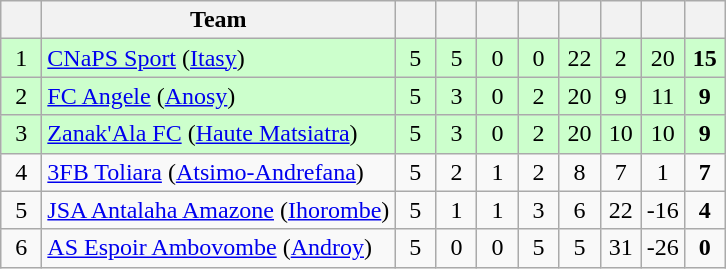<table class="wikitable" style="text-align: center;">
<tr>
<th width=20></th>
<th>Team</th>
<th width=20></th>
<th width=20></th>
<th width=20></th>
<th width=20></th>
<th width=20></th>
<th width=20></th>
<th width=20></th>
<th width=20></th>
</tr>
<tr bgcolor=#ccffcc>
<td>1</td>
<td align=left><a href='#'>CNaPS Sport</a> (<a href='#'>Itasy</a>)</td>
<td>5</td>
<td>5</td>
<td>0</td>
<td>0</td>
<td>22</td>
<td>2</td>
<td>20</td>
<td><strong>15</strong></td>
</tr>
<tr bgcolor=#ccffcc>
<td>2</td>
<td align=left><a href='#'>FC Angele</a> (<a href='#'>Anosy</a>)</td>
<td>5</td>
<td>3</td>
<td>0</td>
<td>2</td>
<td>20</td>
<td>9</td>
<td>11</td>
<td><strong>9</strong></td>
</tr>
<tr bgcolor=#ccffcc>
<td>3</td>
<td align=left><a href='#'>Zanak'Ala FC</a> (<a href='#'>Haute Matsiatra</a>)</td>
<td>5</td>
<td>3</td>
<td>0</td>
<td>2</td>
<td>20</td>
<td>10</td>
<td>10</td>
<td><strong>9</strong></td>
</tr>
<tr>
<td>4</td>
<td align=left><a href='#'>3FB Toliara</a> (<a href='#'>Atsimo-Andrefana</a>)</td>
<td>5</td>
<td>2</td>
<td>1</td>
<td>2</td>
<td>8</td>
<td>7</td>
<td>1</td>
<td><strong>7</strong></td>
</tr>
<tr>
<td>5</td>
<td align=left><a href='#'>JSA Antalaha Amazone</a> (<a href='#'>Ihorombe</a>)</td>
<td>5</td>
<td>1</td>
<td>1</td>
<td>3</td>
<td>6</td>
<td>22</td>
<td>-16</td>
<td><strong>4</strong></td>
</tr>
<tr>
<td>6</td>
<td align=left><a href='#'>AS Espoir Ambovombe</a> (<a href='#'>Androy</a>)</td>
<td>5</td>
<td>0</td>
<td>0</td>
<td>5</td>
<td>5</td>
<td>31</td>
<td>-26</td>
<td><strong>0</strong></td>
</tr>
</table>
